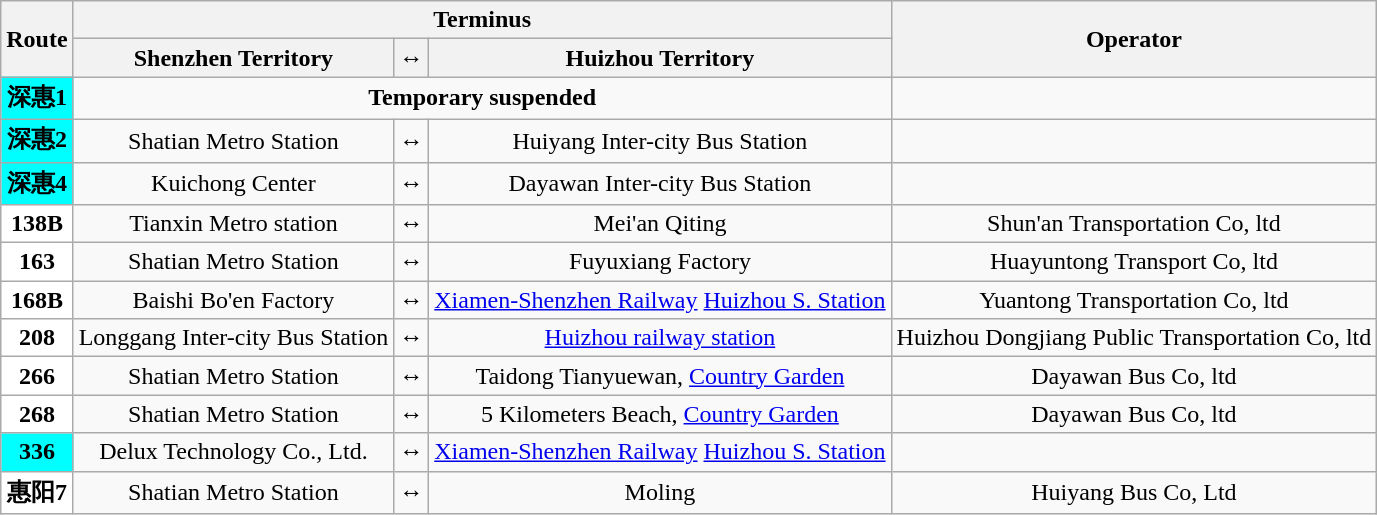<table class="wikitable" style="text-align: center;">
<tr>
<th rowspan="2">Route</th>
<th colspan="3">Terminus</th>
<th rowspan="2">Operator</th>
</tr>
<tr>
<th>Shenzhen Territory</th>
<th>↔</th>
<th>Huizhou Territory</th>
</tr>
<tr>
<td style="background:cyan;color:black"><strong>深惠1</strong></td>
<td colspan='3'><strong>Temporary suspended</strong></td>
<td></td>
</tr>
<tr>
<td style="background:cyan;color:black"><strong>深惠2</strong></td>
<td>Shatian Metro Station</td>
<td>↔</td>
<td>Huiyang Inter-city Bus Station</td>
<td></td>
</tr>
<tr>
<td style="background:cyan;color:black"><strong>深惠4</strong></td>
<td>Kuichong Center</td>
<td>↔</td>
<td>Dayawan Inter-city Bus Station</td>
<td></td>
</tr>
<tr>
<td style="background:white;color:black"><strong>138B</strong></td>
<td>Tianxin Metro station</td>
<td>↔</td>
<td>Mei'an Qiting</td>
<td>Shun'an Transportation Co, ltd</td>
</tr>
<tr>
<td style="background:white;color:black"><strong>163</strong></td>
<td>Shatian Metro Station</td>
<td>↔</td>
<td>Fuyuxiang Factory</td>
<td>Huayuntong Transport Co, ltd</td>
</tr>
<tr>
<td style="background:white;color:black"><strong>168B</strong></td>
<td>Baishi Bo'en Factory</td>
<td>↔</td>
<td><a href='#'>Xiamen-Shenzhen Railway</a> <a href='#'>Huizhou S. Station</a></td>
<td>Yuantong Transportation Co, ltd</td>
</tr>
<tr>
<td style="background:white;color:black"><strong>208</strong></td>
<td>Longgang Inter-city Bus Station</td>
<td>↔</td>
<td><a href='#'>Huizhou railway station</a></td>
<td>Huizhou Dongjiang Public Transportation Co, ltd</td>
</tr>
<tr>
<td style="background:white;color:black"><strong>266</strong></td>
<td>Shatian Metro Station</td>
<td>↔</td>
<td>Taidong Tianyuewan, <a href='#'>Country Garden</a></td>
<td>Dayawan Bus Co, ltd </td>
</tr>
<tr>
<td style="background:white;color:black"><strong>268</strong></td>
<td>Shatian Metro Station</td>
<td>↔</td>
<td>5 Kilometers Beach, <a href='#'>Country Garden</a></td>
<td>Dayawan Bus Co, ltd</td>
</tr>
<tr>
<td style="background:cyan;color:black"><strong>336</strong></td>
<td>Delux Technology Co., Ltd.</td>
<td>↔</td>
<td> <a href='#'>Xiamen-Shenzhen Railway</a> <a href='#'>Huizhou S. Station</a></td>
<td></td>
</tr>
<tr>
<td style="background:white;color:black"><strong>惠阳7</strong></td>
<td>Shatian Metro Station</td>
<td>↔</td>
<td>Moling</td>
<td>Huiyang Bus Co, Ltd</td>
</tr>
</table>
